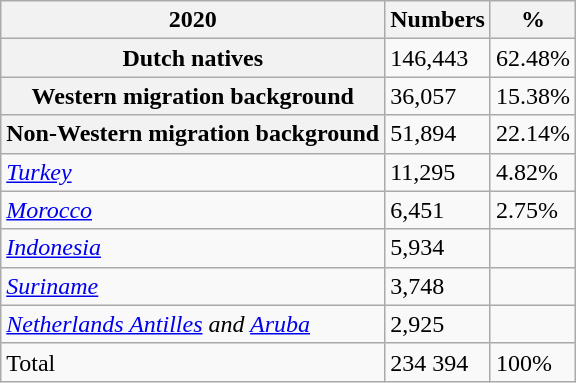<table class="wikitable">
<tr>
<th>2020</th>
<th>Numbers</th>
<th>%</th>
</tr>
<tr>
<th>Dutch natives</th>
<td>146,443</td>
<td>62.48%</td>
</tr>
<tr>
<th>Western migration background</th>
<td>36,057</td>
<td>15.38%</td>
</tr>
<tr>
<th>Non-Western migration background</th>
<td>51,894</td>
<td>22.14%</td>
</tr>
<tr>
<td><em><a href='#'>Turkey</a></em></td>
<td>11,295</td>
<td>4.82%</td>
</tr>
<tr>
<td><em><a href='#'>Morocco</a></em></td>
<td>6,451</td>
<td>2.75%</td>
</tr>
<tr>
<td><em><a href='#'>Indonesia</a></em></td>
<td>5,934</td>
<td></td>
</tr>
<tr>
<td><em><a href='#'>Suriname</a></em></td>
<td>3,748</td>
<td></td>
</tr>
<tr>
<td><em><a href='#'>Netherlands Antilles</a> and <a href='#'>Aruba</a></em></td>
<td>2,925</td>
<td></td>
</tr>
<tr>
<td>Total</td>
<td>234 394</td>
<td>100%</td>
</tr>
</table>
